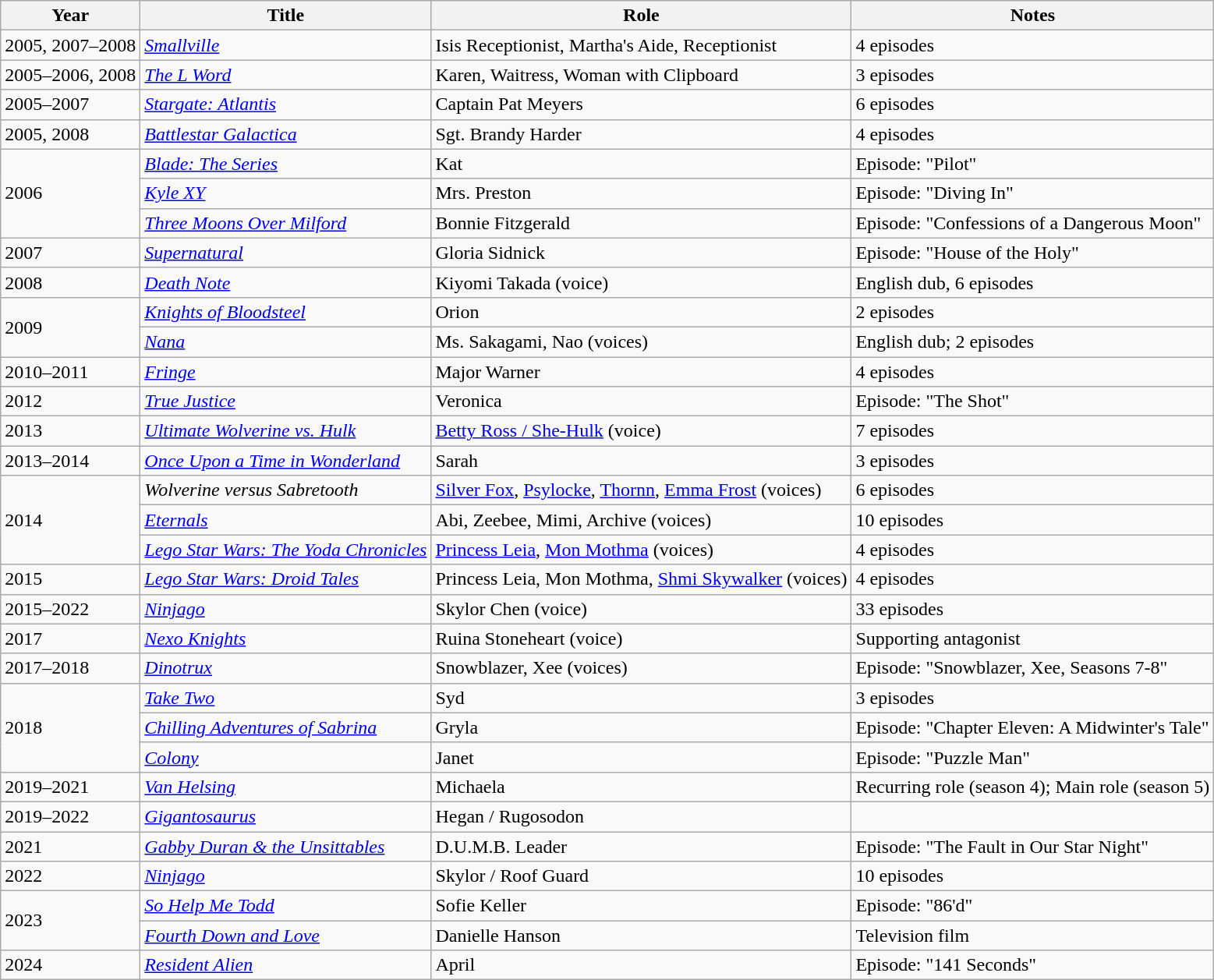<table class="wikitable sortable">
<tr>
<th>Year</th>
<th>Title</th>
<th>Role</th>
<th class="unsortable">Notes</th>
</tr>
<tr>
<td>2005, 2007–2008</td>
<td><em><a href='#'>Smallville</a></em></td>
<td>Isis Receptionist, Martha's Aide, Receptionist</td>
<td>4 episodes</td>
</tr>
<tr>
<td>2005–2006, 2008</td>
<td data-sort-value="L Word, The"><em><a href='#'>The L Word</a></em></td>
<td>Karen, Waitress, Woman with Clipboard</td>
<td>3 episodes</td>
</tr>
<tr>
<td>2005–2007</td>
<td><em><a href='#'>Stargate: Atlantis</a></em></td>
<td>Captain Pat Meyers</td>
<td>6 episodes</td>
</tr>
<tr>
<td>2005, 2008</td>
<td><em><a href='#'>Battlestar Galactica</a></em></td>
<td>Sgt. Brandy Harder</td>
<td>4 episodes</td>
</tr>
<tr>
<td rowspan="3">2006</td>
<td><em><a href='#'>Blade: The Series</a></em></td>
<td>Kat</td>
<td>Episode: "Pilot"</td>
</tr>
<tr>
<td><em><a href='#'>Kyle XY</a></em></td>
<td>Mrs. Preston</td>
<td>Episode: "Diving In"</td>
</tr>
<tr>
<td><em><a href='#'>Three Moons Over Milford</a></em></td>
<td>Bonnie Fitzgerald</td>
<td>Episode: "Confessions of a Dangerous Moon"</td>
</tr>
<tr>
<td>2007</td>
<td><em><a href='#'>Supernatural</a></em></td>
<td>Gloria Sidnick</td>
<td>Episode: "House of the Holy"</td>
</tr>
<tr>
<td>2008</td>
<td><em><a href='#'>Death Note</a></em></td>
<td>Kiyomi Takada (voice)</td>
<td>English dub, 6 episodes</td>
</tr>
<tr>
<td rowspan="2">2009</td>
<td><em><a href='#'>Knights of Bloodsteel</a></em></td>
<td>Orion</td>
<td>2 episodes</td>
</tr>
<tr>
<td><em><a href='#'>Nana</a></em></td>
<td>Ms. Sakagami, Nao (voices)</td>
<td>English dub; 2 episodes</td>
</tr>
<tr>
<td>2010–2011</td>
<td><em><a href='#'>Fringe</a></em></td>
<td>Major Warner</td>
<td>4 episodes</td>
</tr>
<tr>
<td>2012</td>
<td><em><a href='#'>True Justice</a></em></td>
<td>Veronica</td>
<td>Episode: "The Shot"</td>
</tr>
<tr>
<td>2013</td>
<td><em><a href='#'>Ultimate Wolverine vs. Hulk</a></em></td>
<td><a href='#'>Betty Ross / She-Hulk</a> (voice)</td>
<td>7 episodes</td>
</tr>
<tr>
<td>2013–2014</td>
<td><em><a href='#'>Once Upon a Time in Wonderland</a></em></td>
<td>Sarah</td>
<td>3 episodes</td>
</tr>
<tr>
<td rowspan="3">2014</td>
<td><em>Wolverine versus Sabretooth</em></td>
<td><a href='#'>Silver Fox</a>, <a href='#'>Psylocke</a>, <a href='#'>Thornn</a>, <a href='#'>Emma Frost</a> (voices)</td>
<td>6 episodes</td>
</tr>
<tr>
<td><em><a href='#'>Eternals</a></em></td>
<td>Abi, Zeebee, Mimi, Archive (voices)</td>
<td>10 episodes</td>
</tr>
<tr>
<td><em><a href='#'>Lego Star Wars: The Yoda Chronicles</a></em></td>
<td><a href='#'>Princess Leia</a>, <a href='#'>Mon Mothma</a> (voices)</td>
<td>4 episodes</td>
</tr>
<tr>
<td>2015</td>
<td><em><a href='#'>Lego Star Wars: Droid Tales</a></em></td>
<td>Princess Leia, Mon Mothma, <a href='#'>Shmi Skywalker</a> (voices)</td>
<td>4 episodes</td>
</tr>
<tr>
<td>2015–2022</td>
<td><em><a href='#'>Ninjago</a></em></td>
<td>Skylor Chen (voice)</td>
<td>33 episodes</td>
</tr>
<tr>
<td>2017</td>
<td><em><a href='#'>Nexo Knights</a></em></td>
<td>Ruina Stoneheart (voice)</td>
<td>Supporting antagonist</td>
</tr>
<tr>
<td>2017–2018</td>
<td><em><a href='#'>Dinotrux</a></em></td>
<td>Snowblazer, Xee (voices)</td>
<td>Episode: "Snowblazer, Xee, Seasons 7-8"</td>
</tr>
<tr>
<td rowspan="3">2018</td>
<td><em><a href='#'>Take Two</a></em></td>
<td>Syd</td>
<td>3 episodes</td>
</tr>
<tr>
<td><em><a href='#'>Chilling Adventures of Sabrina</a></em></td>
<td>Gryla</td>
<td>Episode: "Chapter Eleven: A Midwinter's Tale"</td>
</tr>
<tr>
<td><em><a href='#'>Colony</a></em></td>
<td>Janet</td>
<td>Episode: "Puzzle Man"</td>
</tr>
<tr>
<td>2019–2021</td>
<td><em><a href='#'>Van Helsing</a></em></td>
<td>Michaela</td>
<td>Recurring role (season 4); Main role (season 5)</td>
</tr>
<tr>
<td>2019–2022</td>
<td><em><a href='#'>Gigantosaurus</a></em></td>
<td>Hegan / Rugosodon</td>
<td></td>
</tr>
<tr>
<td>2021</td>
<td><em><a href='#'>Gabby Duran & the Unsittables</a></em></td>
<td>D.U.M.B. Leader</td>
<td>Episode: "The Fault in Our Star Night"</td>
</tr>
<tr>
<td>2022</td>
<td><em><a href='#'>Ninjago</a></em></td>
<td>Skylor / Roof Guard</td>
<td>10 episodes</td>
</tr>
<tr>
<td rowspan="2">2023</td>
<td><em><a href='#'>So Help Me Todd</a></em></td>
<td>Sofie Keller</td>
<td>Episode: "86'd"</td>
</tr>
<tr>
<td><em><a href='#'>Fourth Down and Love</a></em></td>
<td>Danielle Hanson</td>
<td>Television film</td>
</tr>
<tr>
<td>2024</td>
<td><em><a href='#'>Resident Alien</a></em></td>
<td>April</td>
<td>Episode: "141 Seconds"</td>
</tr>
</table>
